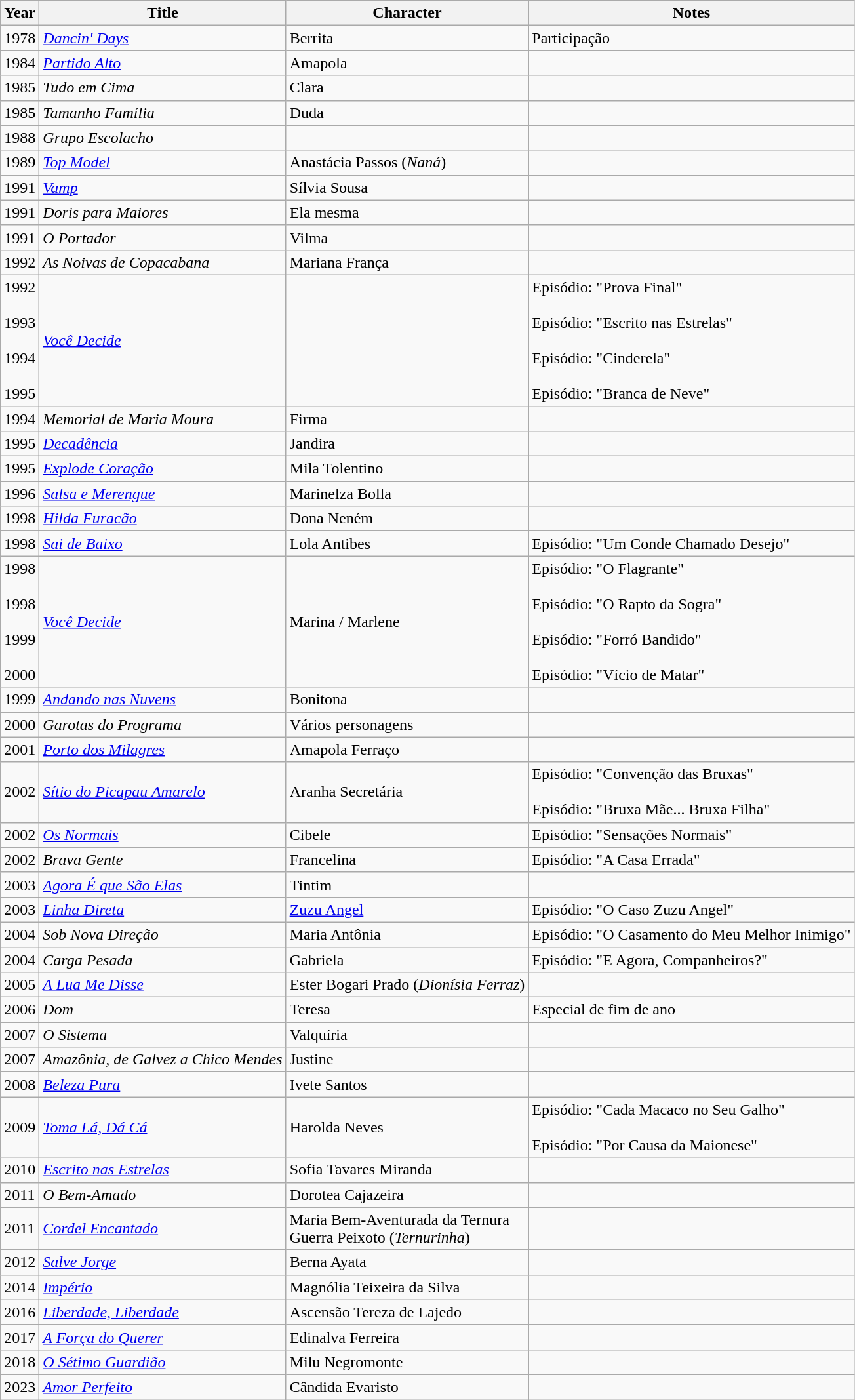<table class="wikitable">
<tr>
<th>Year</th>
<th>Title</th>
<th>Character</th>
<th>Notes</th>
</tr>
<tr>
<td>1978</td>
<td><em><a href='#'>Dancin' Days</a></em></td>
<td>Berrita</td>
<td>Participação</td>
</tr>
<tr>
<td>1984</td>
<td><em><a href='#'>Partido Alto</a></em></td>
<td>Amapola</td>
<td></td>
</tr>
<tr>
<td>1985</td>
<td><em>Tudo em Cima</em></td>
<td>Clara</td>
<td></td>
</tr>
<tr>
<td>1985</td>
<td><em>Tamanho Família</em></td>
<td>Duda</td>
<td></td>
</tr>
<tr>
<td>1988</td>
<td><em>Grupo Escolacho</em></td>
<td></td>
<td></td>
</tr>
<tr>
<td>1989</td>
<td><em><a href='#'>Top Model</a></em></td>
<td>Anastácia Passos (<em>Naná</em>)</td>
<td></td>
</tr>
<tr>
<td>1991</td>
<td><em><a href='#'>Vamp</a></em></td>
<td>Sílvia Sousa</td>
<td></td>
</tr>
<tr>
<td>1991</td>
<td><em>Doris para Maiores</em></td>
<td>Ela mesma</td>
<td></td>
</tr>
<tr>
<td>1991</td>
<td><em>O Portador</em></td>
<td>Vilma</td>
<td></td>
</tr>
<tr>
<td>1992</td>
<td><em>As Noivas de Copacabana</em></td>
<td>Mariana França</td>
<td></td>
</tr>
<tr>
<td>1992<br><br>1993<br><br>1994<br><br>1995</td>
<td><em><a href='#'>Você Decide</a></em></td>
<td></td>
<td>Episódio: "Prova Final" <br><br> Episódio: "Escrito nas Estrelas" <br><br> Episódio: "Cinderela" <br><br> Episódio: "Branca de Neve"</td>
</tr>
<tr>
<td>1994</td>
<td><em>Memorial de Maria Moura</em></td>
<td>Firma</td>
<td></td>
</tr>
<tr>
<td>1995</td>
<td><em><a href='#'>Decadência</a></em></td>
<td>Jandira</td>
<td></td>
</tr>
<tr>
<td>1995</td>
<td><em><a href='#'>Explode Coração</a></em></td>
<td>Mila Tolentino</td>
<td></td>
</tr>
<tr>
<td>1996</td>
<td><em><a href='#'>Salsa e Merengue</a></em></td>
<td>Marinelza Bolla</td>
<td></td>
</tr>
<tr>
<td>1998</td>
<td><em><a href='#'>Hilda Furacão</a></em></td>
<td>Dona Neném</td>
<td></td>
</tr>
<tr>
<td>1998</td>
<td><em><a href='#'>Sai de Baixo</a></em></td>
<td>Lola Antibes</td>
<td>Episódio: "Um Conde Chamado Desejo"</td>
</tr>
<tr>
<td>1998<br><br>1998<br><br>1999<br><br>2000</td>
<td><em><a href='#'>Você Decide</a></em></td>
<td>Marina / Marlene</td>
<td>Episódio: "O Flagrante" <br><br> Episódio: "O Rapto da Sogra" <br><br> Episódio: "Forró Bandido" <br><br> Episódio: "Vício de Matar"</td>
</tr>
<tr>
<td>1999</td>
<td><em><a href='#'>Andando nas Nuvens</a></em></td>
<td>Bonitona</td>
<td></td>
</tr>
<tr>
<td>2000</td>
<td><em>Garotas do Programa</em></td>
<td>Vários personagens</td>
<td></td>
</tr>
<tr>
<td>2001</td>
<td><em><a href='#'>Porto dos Milagres</a></em></td>
<td>Amapola Ferraço</td>
<td></td>
</tr>
<tr>
<td>2002</td>
<td><em><a href='#'>Sítio do Picapau Amarelo</a></em></td>
<td>Aranha Secretária</td>
<td>Episódio: "Convenção das Bruxas" <br><br>Episódio: "Bruxa Mãe... Bruxa Filha"</td>
</tr>
<tr>
<td>2002</td>
<td><em><a href='#'>Os Normais</a></em></td>
<td>Cibele</td>
<td>Episódio: "Sensações Normais"</td>
</tr>
<tr>
<td>2002</td>
<td><em>Brava Gente</em></td>
<td>Francelina</td>
<td>Episódio: "A Casa Errada"</td>
</tr>
<tr>
<td>2003</td>
<td><em><a href='#'>Agora É que São Elas</a></em></td>
<td>Tintim</td>
<td></td>
</tr>
<tr>
<td>2003</td>
<td><em><a href='#'>Linha Direta</a></em></td>
<td><a href='#'>Zuzu Angel</a></td>
<td>Episódio: "O Caso Zuzu Angel"</td>
</tr>
<tr>
<td>2004</td>
<td><em>Sob Nova Direção</em></td>
<td>Maria Antônia</td>
<td>Episódio: "O Casamento do Meu Melhor Inimigo"</td>
</tr>
<tr>
<td>2004</td>
<td><em>Carga Pesada</em></td>
<td>Gabriela</td>
<td>Episódio: "E Agora, Companheiros?"</td>
</tr>
<tr>
<td>2005</td>
<td><em><a href='#'>A Lua Me Disse</a></em></td>
<td>Ester Bogari Prado (<em>Dionísia Ferraz</em>)</td>
<td></td>
</tr>
<tr>
<td>2006</td>
<td><em>Dom</em></td>
<td>Teresa</td>
<td>Especial de fim de ano</td>
</tr>
<tr>
<td>2007</td>
<td><em>O Sistema</em></td>
<td>Valquíria</td>
<td></td>
</tr>
<tr>
<td>2007</td>
<td><em>Amazônia, de Galvez a Chico Mendes</em></td>
<td>Justine</td>
<td></td>
</tr>
<tr>
<td>2008</td>
<td><em><a href='#'>Beleza Pura</a></em></td>
<td>Ivete Santos</td>
<td></td>
</tr>
<tr>
<td>2009</td>
<td><em><a href='#'>Toma Lá, Dá Cá</a></em></td>
<td>Harolda Neves</td>
<td>Episódio: "Cada Macaco no Seu Galho" <br><br> Episódio: "Por Causa da Maionese"</td>
</tr>
<tr>
<td>2010</td>
<td><em><a href='#'>Escrito nas Estrelas</a></em></td>
<td>Sofia Tavares Miranda</td>
<td></td>
</tr>
<tr>
<td>2011</td>
<td><em>O Bem-Amado</em></td>
<td>Dorotea Cajazeira</td>
<td></td>
</tr>
<tr>
<td>2011</td>
<td><em><a href='#'>Cordel Encantado</a></em></td>
<td>Maria Bem-Aventurada da Ternura<br>Guerra Peixoto (<em>Ternurinha</em>)</td>
<td></td>
</tr>
<tr>
<td>2012</td>
<td><em><a href='#'>Salve Jorge</a></em></td>
<td>Berna Ayata </td>
<td></td>
</tr>
<tr>
<td>2014</td>
<td><em><a href='#'>Império</a></em></td>
<td>Magnólia Teixeira da Silva </td>
<td></td>
</tr>
<tr>
<td>2016</td>
<td><em><a href='#'>Liberdade, Liberdade</a></em></td>
<td>Ascensão Tereza de Lajedo</td>
<td></td>
</tr>
<tr>
<td>2017</td>
<td><em><a href='#'>A Força do Querer</a></em></td>
<td>Edinalva Ferreira</td>
<td></td>
</tr>
<tr>
<td>2018</td>
<td><em><a href='#'>O Sétimo Guardião</a></em></td>
<td>Milu Negromonte</td>
<td></td>
</tr>
<tr>
<td>2023</td>
<td><em><a href='#'>Amor Perfeito</a></em></td>
<td>Cândida Evaristo</td>
<td></td>
</tr>
</table>
